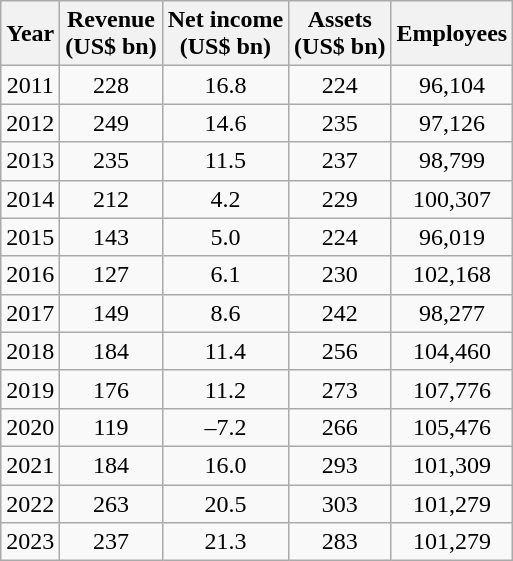<table class="wikitable float-left" style="text-align: center;">
<tr>
<th>Year</th>
<th>Revenue<br>(US$ bn)</th>
<th>Net income<br>(US$ bn)</th>
<th>Assets<br>(US$ bn)</th>
<th>Employees</th>
</tr>
<tr>
<td>2011</td>
<td>228</td>
<td>16.8</td>
<td>224</td>
<td>96,104</td>
</tr>
<tr>
<td>2012</td>
<td>249</td>
<td>14.6</td>
<td>235</td>
<td>97,126</td>
</tr>
<tr>
<td>2013</td>
<td>235</td>
<td>11.5</td>
<td>237</td>
<td>98,799</td>
</tr>
<tr>
<td>2014</td>
<td>212</td>
<td>4.2</td>
<td>229</td>
<td>100,307</td>
</tr>
<tr>
<td>2015</td>
<td>143</td>
<td>5.0</td>
<td>224</td>
<td>96,019</td>
</tr>
<tr>
<td>2016</td>
<td>127</td>
<td>6.1</td>
<td>230</td>
<td>102,168</td>
</tr>
<tr>
<td>2017</td>
<td>149</td>
<td>8.6</td>
<td>242</td>
<td>98,277</td>
</tr>
<tr>
<td>2018</td>
<td>184</td>
<td>11.4</td>
<td>256</td>
<td>104,460</td>
</tr>
<tr>
<td>2019</td>
<td>176</td>
<td>11.2</td>
<td>273</td>
<td>107,776</td>
</tr>
<tr>
<td>2020</td>
<td>119</td>
<td>–7.2</td>
<td>266</td>
<td>105,476</td>
</tr>
<tr>
<td>2021</td>
<td>184</td>
<td>16.0</td>
<td>293</td>
<td>101,309</td>
</tr>
<tr>
<td>2022</td>
<td>263</td>
<td>20.5</td>
<td>303</td>
<td>101,279</td>
</tr>
<tr>
<td>2023</td>
<td>237</td>
<td>21.3</td>
<td>283</td>
<td>101,279</td>
</tr>
</table>
